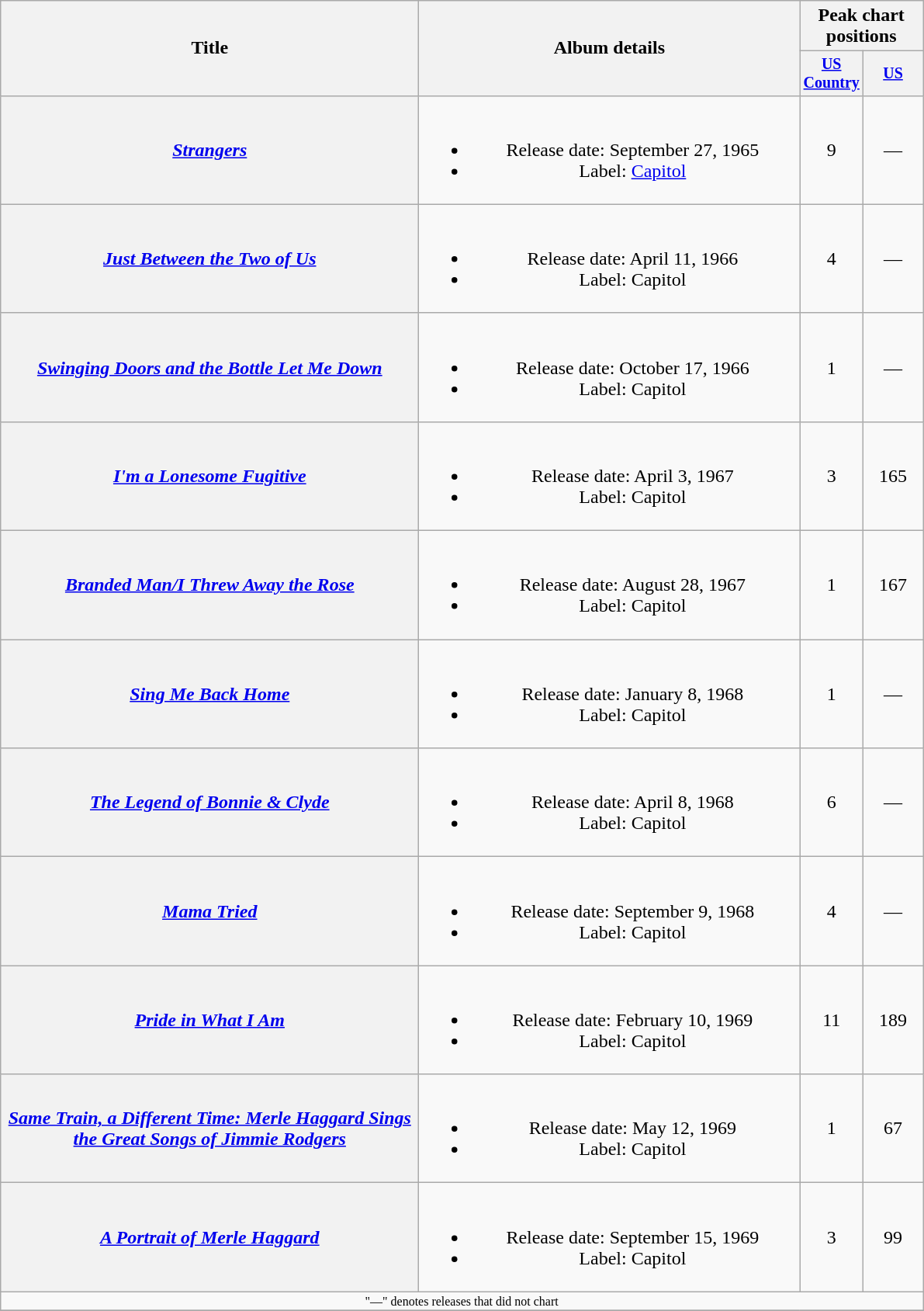<table class="wikitable plainrowheaders" style="text-align:center;">
<tr>
<th rowspan="2" style="width:22em;">Title</th>
<th rowspan="2" style="width:20em;">Album details</th>
<th colspan="2">Peak chart<br>positions</th>
</tr>
<tr style="font-size:smaller;">
<th width="45"><a href='#'>US Country</a></th>
<th width="45"><a href='#'>US</a></th>
</tr>
<tr>
<th scope="row"><em><a href='#'>Strangers</a></em></th>
<td><br><ul><li>Release date: September 27, 1965</li><li>Label: <a href='#'>Capitol</a></li></ul></td>
<td>9</td>
<td>—</td>
</tr>
<tr>
<th scope="row"><em><a href='#'>Just Between the Two of Us</a></em> </th>
<td><br><ul><li>Release date: April 11, 1966</li><li>Label: Capitol</li></ul></td>
<td>4</td>
<td>—</td>
</tr>
<tr>
<th scope="row"><em><a href='#'>Swinging Doors and the Bottle Let Me Down</a></em> </th>
<td><br><ul><li>Release date: October 17, 1966</li><li>Label: Capitol</li></ul></td>
<td>1</td>
<td>—</td>
</tr>
<tr>
<th scope="row"><em><a href='#'>I'm a Lonesome Fugitive</a></em> </th>
<td><br><ul><li>Release date: April 3, 1967</li><li>Label: Capitol</li></ul></td>
<td>3</td>
<td>165</td>
</tr>
<tr>
<th scope="row"><em><a href='#'>Branded Man/I Threw Away the Rose</a></em> </th>
<td><br><ul><li>Release date: August 28, 1967</li><li>Label: Capitol</li></ul></td>
<td>1</td>
<td>167</td>
</tr>
<tr>
<th scope="row"><em><a href='#'>Sing Me Back Home</a></em> </th>
<td><br><ul><li>Release date: January 8, 1968</li><li>Label: Capitol</li></ul></td>
<td>1</td>
<td>—</td>
</tr>
<tr>
<th scope="row"><em><a href='#'>The Legend of Bonnie & Clyde</a></em> </th>
<td><br><ul><li>Release date: April 8, 1968</li><li>Label: Capitol</li></ul></td>
<td>6</td>
<td>—</td>
</tr>
<tr>
<th scope="row"><em><a href='#'>Mama Tried</a></em> </th>
<td><br><ul><li>Release date: September 9, 1968</li><li>Label: Capitol</li></ul></td>
<td>4</td>
<td>—</td>
</tr>
<tr>
<th scope="row"><em><a href='#'>Pride in What I Am</a></em> </th>
<td><br><ul><li>Release date: February 10, 1969</li><li>Label: Capitol</li></ul></td>
<td>11</td>
<td>189</td>
</tr>
<tr>
<th scope="row"><em><a href='#'>Same Train, a Different Time: Merle Haggard Sings the Great Songs of Jimmie Rodgers</a></em> </th>
<td><br><ul><li>Release date: May 12, 1969</li><li>Label: Capitol</li></ul></td>
<td>1</td>
<td>67</td>
</tr>
<tr>
<th scope="row"><em><a href='#'>A Portrait of Merle Haggard</a></em> </th>
<td><br><ul><li>Release date: September 15, 1969</li><li>Label: Capitol</li></ul></td>
<td>3</td>
<td>99</td>
</tr>
<tr>
<td colspan="4" style="font-size: 8pt">"—" denotes releases that did not chart</td>
</tr>
<tr>
</tr>
</table>
